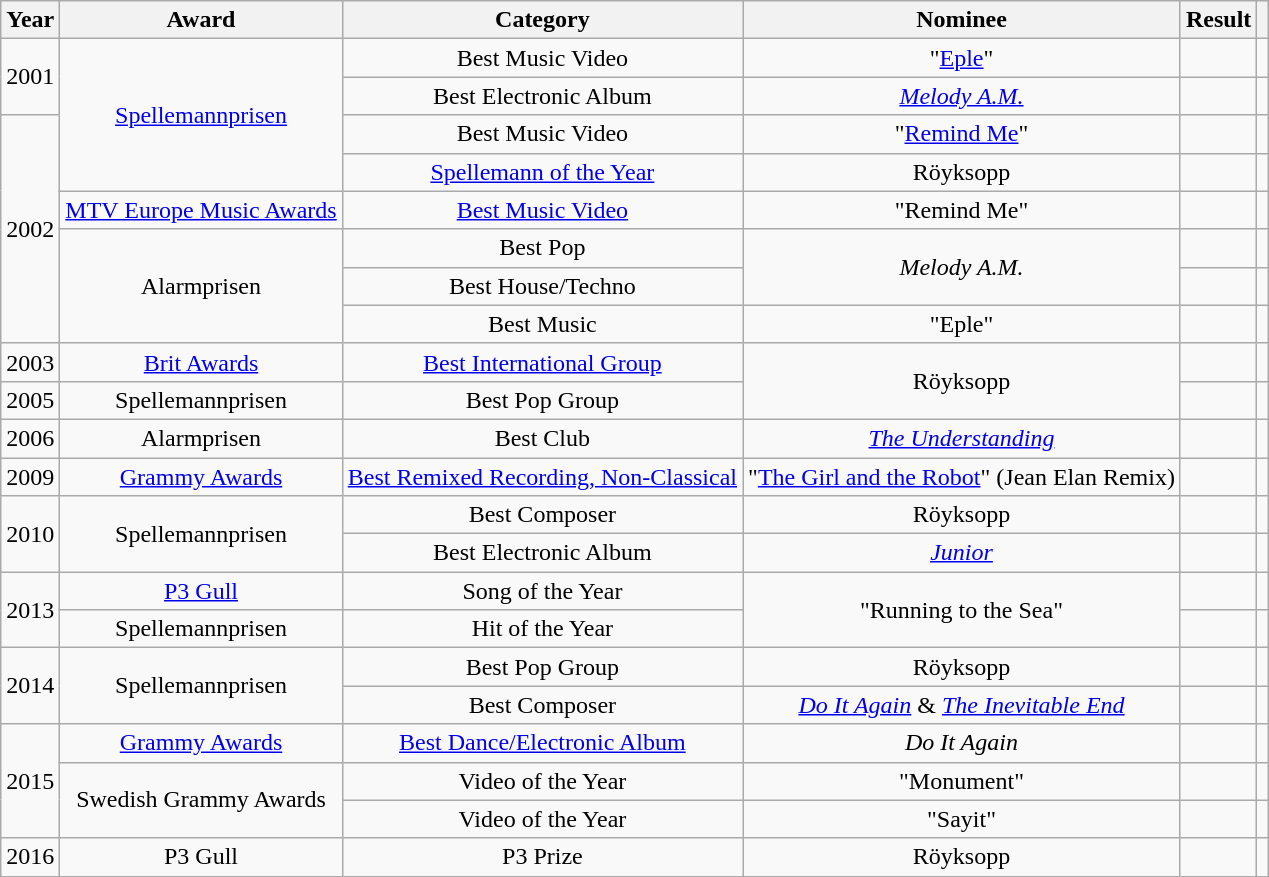<table class="wikitable sortable" style="text-align:center" |>
<tr>
<th>Year</th>
<th>Award</th>
<th>Category</th>
<th>Nominee</th>
<th>Result</th>
<th class="unsortable"></th>
</tr>
<tr>
<td rowspan="2">2001</td>
<td rowspan="4"><a href='#'>Spellemannprisen</a></td>
<td>Best Music Video</td>
<td>"<a href='#'>Eple</a>"</td>
<td></td>
<td></td>
</tr>
<tr>
<td>Best Electronic Album</td>
<td><em><a href='#'>Melody A.M.</a></em></td>
<td></td>
<td></td>
</tr>
<tr>
<td rowspan="6">2002</td>
<td>Best Music Video</td>
<td>"<a href='#'>Remind Me</a>"</td>
<td></td>
<td></td>
</tr>
<tr>
<td><a href='#'>Spellemann of the Year</a></td>
<td>Röyksopp</td>
<td></td>
<td></td>
</tr>
<tr>
<td><a href='#'>MTV Europe Music Awards</a></td>
<td><a href='#'>Best Music Video</a></td>
<td>"Remind Me"</td>
<td></td>
<td></td>
</tr>
<tr>
<td rowspan="3">Alarmprisen</td>
<td>Best Pop</td>
<td rowspan="2"><em>Melody A.M.</em></td>
<td></td>
<td></td>
</tr>
<tr>
<td>Best House/Techno</td>
<td></td>
<td></td>
</tr>
<tr>
<td>Best Music</td>
<td>"Eple"</td>
<td></td>
<td></td>
</tr>
<tr>
<td>2003</td>
<td><a href='#'>Brit Awards</a></td>
<td><a href='#'>Best International Group</a></td>
<td rowspan="2">Röyksopp</td>
<td></td>
<td></td>
</tr>
<tr>
<td>2005</td>
<td>Spellemannprisen</td>
<td>Best Pop Group</td>
<td></td>
<td></td>
</tr>
<tr>
<td>2006</td>
<td>Alarmprisen</td>
<td>Best Club</td>
<td><em><a href='#'>The Understanding</a></em></td>
<td></td>
<td></td>
</tr>
<tr>
<td>2009</td>
<td><a href='#'>Grammy Awards</a></td>
<td><a href='#'>Best Remixed Recording, Non-Classical</a></td>
<td>"<a href='#'>The Girl and the Robot</a>" (Jean Elan Remix)</td>
<td></td>
<td></td>
</tr>
<tr>
<td rowspan="2">2010</td>
<td rowspan="2">Spellemannprisen</td>
<td>Best Composer</td>
<td>Röyksopp</td>
<td></td>
<td></td>
</tr>
<tr>
<td>Best Electronic Album</td>
<td><em><a href='#'>Junior</a></em></td>
<td></td>
<td></td>
</tr>
<tr>
<td rowspan="2">2013</td>
<td><a href='#'>P3 Gull</a></td>
<td>Song of the Year</td>
<td rowspan="2">"Running to the Sea"</td>
<td></td>
<td></td>
</tr>
<tr>
<td>Spellemannprisen</td>
<td>Hit of the Year</td>
<td></td>
<td></td>
</tr>
<tr>
<td rowspan="2">2014</td>
<td rowspan="2">Spellemannprisen</td>
<td>Best Pop Group</td>
<td>Röyksopp</td>
<td></td>
<td></td>
</tr>
<tr>
<td>Best Composer</td>
<td><em><a href='#'>Do It Again</a></em> & <em><a href='#'>The Inevitable End</a></em></td>
<td></td>
<td></td>
</tr>
<tr>
<td rowspan="3">2015</td>
<td><a href='#'>Grammy Awards</a></td>
<td><a href='#'>Best Dance/Electronic Album</a></td>
<td><em>Do It Again</em></td>
<td></td>
<td></td>
</tr>
<tr>
<td rowspan="2">Swedish Grammy Awards</td>
<td>Video of the Year</td>
<td>"Monument"</td>
<td></td>
<td></td>
</tr>
<tr>
<td>Video of the Year</td>
<td>"Sayit"</td>
<td></td>
<td></td>
</tr>
<tr>
<td>2016</td>
<td>P3 Gull</td>
<td>P3 Prize</td>
<td>Röyksopp</td>
<td></td>
<td></td>
</tr>
</table>
